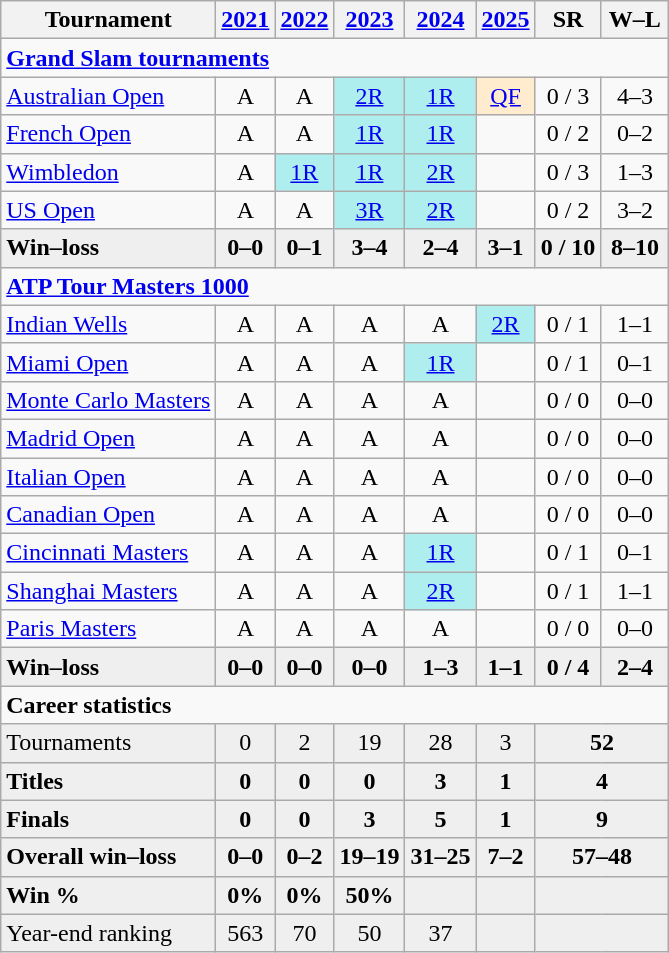<table class=wikitable style=text-align:center>
<tr>
<th>Tournament</th>
<th><a href='#'>2021</a></th>
<th><a href='#'>2022</a></th>
<th><a href='#'>2023</a></th>
<th><a href='#'>2024</a></th>
<th><a href='#'>2025</a></th>
<th>SR</th>
<th width=38>W–L</th>
</tr>
<tr>
<td colspan=9 align=left><strong><a href='#'>Grand Slam tournaments</a></strong></td>
</tr>
<tr>
<td align=left><a href='#'>Australian Open</a></td>
<td>A</td>
<td>A</td>
<td bgcolor=afeeee><a href='#'>2R</a></td>
<td bgcolor=afeeee><a href='#'>1R</a></td>
<td bgcolor= ffebcd><a href='#'>QF</a></td>
<td>0 / 3</td>
<td>4–3</td>
</tr>
<tr>
<td align=left><a href='#'>French Open</a></td>
<td>A</td>
<td>A</td>
<td bgcolor=afeeee><a href='#'>1R</a></td>
<td bgcolor=afeeee><a href='#'>1R</a></td>
<td></td>
<td>0 / 2</td>
<td>0–2</td>
</tr>
<tr>
<td align=left><a href='#'>Wimbledon</a></td>
<td>A</td>
<td bgcolor=afeeee><a href='#'>1R</a></td>
<td bgcolor=afeeee><a href='#'>1R</a></td>
<td bgcolor=afeeee><a href='#'>2R</a></td>
<td></td>
<td>0 / 3</td>
<td>1–3</td>
</tr>
<tr>
<td align=left><a href='#'>US Open</a></td>
<td>A</td>
<td>A</td>
<td bgcolor=afeeee><a href='#'>3R</a></td>
<td bgcolor=afeeee><a href='#'>2R</a></td>
<td></td>
<td>0 / 2</td>
<td>3–2</td>
</tr>
<tr style="font-weight:bold; background:#efefef">
<td style=text-align:left>Win–loss</td>
<td>0–0</td>
<td>0–1</td>
<td>3–4</td>
<td>2–4</td>
<td>3–1</td>
<td>0 / 10</td>
<td>8–10</td>
</tr>
<tr>
<td colspan=9 align=left><strong><a href='#'>ATP Tour Masters 1000</a></strong></td>
</tr>
<tr>
<td align=left><a href='#'>Indian Wells</a></td>
<td>A</td>
<td>A</td>
<td>A</td>
<td>A</td>
<td bgcolor=afeeee><a href='#'>2R</a></td>
<td>0 / 1</td>
<td>1–1</td>
</tr>
<tr>
<td align=left><a href='#'>Miami Open</a></td>
<td>A</td>
<td>A</td>
<td>A</td>
<td bgcolor=afeeee><a href='#'>1R</a></td>
<td></td>
<td>0 / 1</td>
<td>0–1</td>
</tr>
<tr>
<td align=left><a href='#'>Monte Carlo Masters</a></td>
<td>A</td>
<td>A</td>
<td>A</td>
<td>A</td>
<td></td>
<td>0 / 0</td>
<td>0–0</td>
</tr>
<tr>
<td align=left><a href='#'>Madrid Open</a></td>
<td>A</td>
<td>A</td>
<td>A</td>
<td>A</td>
<td></td>
<td>0 / 0</td>
<td>0–0</td>
</tr>
<tr>
<td align=left><a href='#'>Italian Open</a></td>
<td>A</td>
<td>A</td>
<td>A</td>
<td>A</td>
<td></td>
<td>0 / 0</td>
<td>0–0</td>
</tr>
<tr>
<td align=left><a href='#'>Canadian Open</a></td>
<td>A</td>
<td>A</td>
<td>A</td>
<td>A</td>
<td></td>
<td>0 / 0</td>
<td>0–0</td>
</tr>
<tr>
<td align=left><a href='#'>Cincinnati Masters</a></td>
<td>A</td>
<td>A</td>
<td>A</td>
<td bgcolor=afeeee><a href='#'>1R</a></td>
<td></td>
<td>0 / 1</td>
<td>0–1</td>
</tr>
<tr>
<td align=left><a href='#'>Shanghai Masters</a></td>
<td>A</td>
<td>A</td>
<td>A</td>
<td bgcolor=afeeee><a href='#'>2R</a></td>
<td></td>
<td>0 / 1</td>
<td>1–1</td>
</tr>
<tr>
<td align=left><a href='#'>Paris Masters</a></td>
<td>A</td>
<td>A</td>
<td>A</td>
<td>A</td>
<td></td>
<td>0 / 0</td>
<td>0–0</td>
</tr>
<tr style=font-weight:bold;background:#efefef>
<td align=left>Win–loss</td>
<td>0–0</td>
<td>0–0</td>
<td>0–0</td>
<td>1–3</td>
<td>1–1</td>
<td>0 / 4</td>
<td>2–4</td>
</tr>
<tr>
<td colspan=9 align=left><strong>Career statistics</strong></td>
</tr>
<tr bgcolor=efefef>
<td align=left>Tournaments</td>
<td>0</td>
<td>2</td>
<td>19</td>
<td>28</td>
<td>3</td>
<td colspan=2><strong>52</strong></td>
</tr>
<tr style=font-weight:bold;background:#efefef>
<td style=text-align:left>Titles</td>
<td>0</td>
<td>0</td>
<td>0</td>
<td>3</td>
<td>1</td>
<td colspan=3>4</td>
</tr>
<tr style=font-weight:bold;background:#efefef>
<td style=text-align:left>Finals</td>
<td>0</td>
<td>0</td>
<td>3</td>
<td>5</td>
<td>1</td>
<td colspan=3>9</td>
</tr>
<tr style=font-weight:bold;background:#efefef>
<td style=text-align:left>Overall win–loss</td>
<td>0–0</td>
<td>0–2</td>
<td>19–19</td>
<td>31–25</td>
<td>7–2</td>
<td colspan=2>57–48</td>
</tr>
<tr style=font-weight:bold;background:#efefef>
<td style=text-align:left>Win %</td>
<td>0%</td>
<td>0%</td>
<td>50%</td>
<td></td>
<td></td>
<td colspan="2"></td>
</tr>
<tr bgcolor=efefef>
<td align=left>Year-end ranking</td>
<td>563</td>
<td>70</td>
<td>50</td>
<td>37</td>
<td></td>
<td colspan=2></td>
</tr>
</table>
